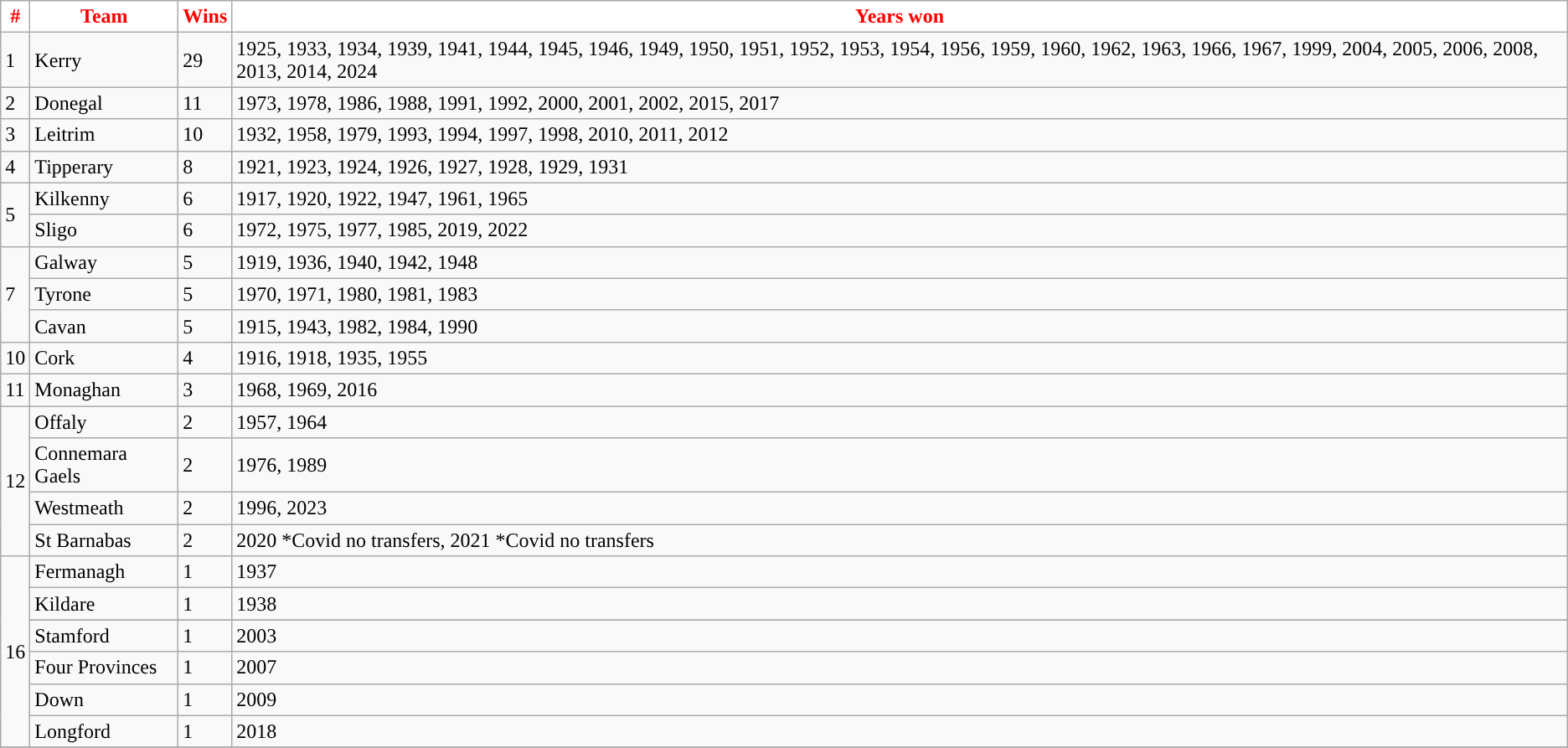<table class="wikitable">
<tr>
<th style="background:white;color:red;">#</th>
<th style="background:white;color:red;">Team</th>
<th style="background:white;color:red;">Wins</th>
<th style="background:white;color:red;">Years won</th>
</tr>
<tr>
<td>1</td>
<td>Kerry</td>
<td>29</td>
<td>1925, 1933, 1934, 1939, 1941, 1944, 1945, 1946, 1949, 1950, 1951, 1952, 1953, 1954, 1956, 1959, 1960, 1962, 1963, 1966, 1967, 1999, 2004, 2005, 2006, 2008, 2013, 2014, 2024</td>
</tr>
<tr>
<td>2</td>
<td>Donegal</td>
<td>11</td>
<td>1973, 1978, 1986, 1988, 1991, 1992, 2000, 2001, 2002, 2015, 2017</td>
</tr>
<tr>
<td>3</td>
<td>Leitrim</td>
<td>10</td>
<td>1932, 1958, 1979, 1993, 1994, 1997, 1998, 2010, 2011, 2012</td>
</tr>
<tr>
<td>4</td>
<td>Tipperary</td>
<td>8</td>
<td>1921, 1923, 1924, 1926, 1927, 1928, 1929, 1931</td>
</tr>
<tr>
<td rowspan="2">5</td>
<td>Kilkenny</td>
<td>6</td>
<td>1917, 1920, 1922, 1947, 1961, 1965</td>
</tr>
<tr>
<td>Sligo</td>
<td>6</td>
<td>1972, 1975, 1977, 1985, 2019, 2022</td>
</tr>
<tr>
<td rowspan="3">7</td>
<td>Galway</td>
<td>5</td>
<td>1919, 1936, 1940, 1942, 1948</td>
</tr>
<tr>
<td>Tyrone</td>
<td>5</td>
<td>1970, 1971, 1980, 1981, 1983</td>
</tr>
<tr>
<td>Cavan</td>
<td>5</td>
<td>1915, 1943, 1982, 1984, 1990</td>
</tr>
<tr>
<td>10</td>
<td>Cork</td>
<td>4</td>
<td>1916, 1918, 1935, 1955</td>
</tr>
<tr>
<td>11</td>
<td>Monaghan</td>
<td>3</td>
<td>1968, 1969, 2016</td>
</tr>
<tr>
<td rowspan="4">12</td>
<td>Offaly</td>
<td>2</td>
<td>1957, 1964</td>
</tr>
<tr>
<td>Connemara Gaels</td>
<td>2</td>
<td>1976, 1989</td>
</tr>
<tr>
<td>Westmeath</td>
<td>2</td>
<td>1996, 2023</td>
</tr>
<tr>
<td>St Barnabas</td>
<td>2</td>
<td>2020 *Covid no transfers, 2021 *Covid no transfers</td>
</tr>
<tr>
<td rowspan="7">16</td>
<td>Fermanagh</td>
<td>1</td>
<td>1937</td>
</tr>
<tr>
<td>Kildare</td>
<td>1</td>
<td>1938</td>
</tr>
<tr>
</tr>
<tr>
<td>Stamford</td>
<td>1</td>
<td>2003</td>
</tr>
<tr>
<td>Four Provinces</td>
<td>1</td>
<td>2007</td>
</tr>
<tr>
<td>Down</td>
<td>1</td>
<td>2009</td>
</tr>
<tr>
<td>Longford</td>
<td>1</td>
<td>2018</td>
</tr>
<tr>
</tr>
</table>
